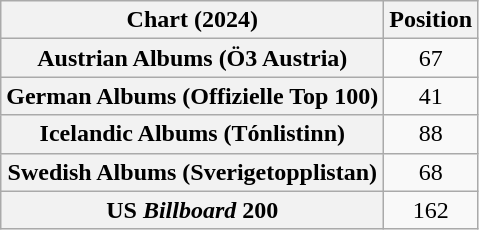<table class="wikitable sortable plainrowheaders" style="text-align:center">
<tr>
<th scope="col">Chart (2024)</th>
<th scope="col">Position</th>
</tr>
<tr>
<th scope="row">Austrian Albums (Ö3 Austria)</th>
<td>67</td>
</tr>
<tr>
<th scope="row">German Albums (Offizielle Top 100)</th>
<td>41</td>
</tr>
<tr>
<th scope="row">Icelandic Albums (Tónlistinn)</th>
<td>88</td>
</tr>
<tr>
<th scope="row">Swedish Albums (Sverigetopplistan)</th>
<td>68</td>
</tr>
<tr>
<th scope="row">US <em>Billboard</em> 200</th>
<td>162</td>
</tr>
</table>
